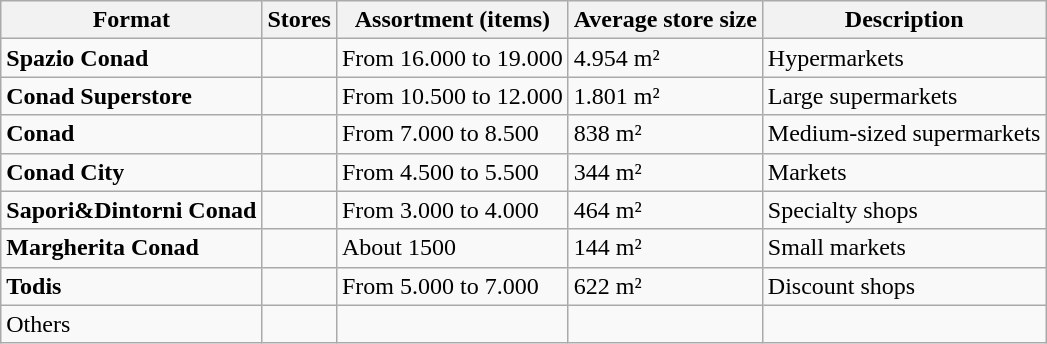<table class="wikitable">
<tr>
<th>Format</th>
<th>Stores</th>
<th>Assortment (items)</th>
<th>Average store size</th>
<th>Description</th>
</tr>
<tr>
<td><strong>Spazio Conad</strong></td>
<td></td>
<td>From 16.000 to 19.000</td>
<td>4.954 m²</td>
<td>Hypermarkets</td>
</tr>
<tr>
<td><strong>Conad Superstore</strong></td>
<td></td>
<td>From 10.500 to 12.000</td>
<td>1.801 m²</td>
<td>Large supermarkets</td>
</tr>
<tr>
<td><strong>Conad</strong></td>
<td></td>
<td>From 7.000 to 8.500</td>
<td>838 m²</td>
<td>Medium-sized supermarkets</td>
</tr>
<tr>
<td><strong>Conad City</strong></td>
<td></td>
<td>From 4.500 to 5.500</td>
<td>344 m²</td>
<td>Markets</td>
</tr>
<tr>
<td><strong>Sapori&Dintorni Conad</strong></td>
<td></td>
<td>From 3.000 to 4.000</td>
<td>464 m²</td>
<td>Specialty shops</td>
</tr>
<tr>
<td><strong>Margherita Conad</strong></td>
<td></td>
<td>About 1500</td>
<td>144 m²</td>
<td>Small markets</td>
</tr>
<tr>
<td><strong>Todis</strong></td>
<td></td>
<td>From 5.000 to 7.000</td>
<td>622 m²</td>
<td>Discount shops</td>
</tr>
<tr>
<td>Others</td>
<td></td>
<td></td>
<td></td>
<td></td>
</tr>
</table>
